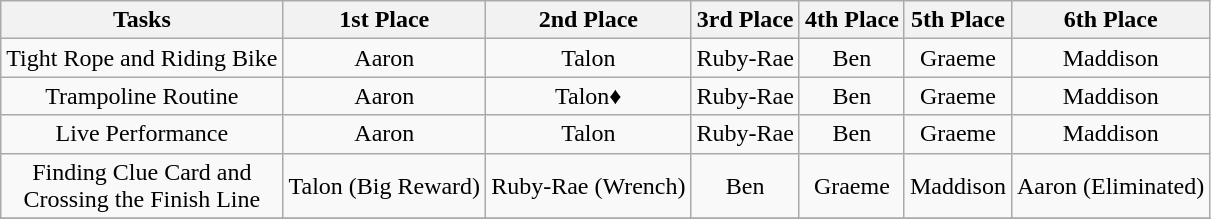<table class="wikitable" align="center" style="text-align:center">
<tr>
<th>Tasks</th>
<th>1st Place</th>
<th>2nd Place</th>
<th>3rd Place</th>
<th>4th Place</th>
<th>5th Place</th>
<th>6th Place</th>
</tr>
<tr>
<td>Tight Rope and Riding Bike</td>
<td>Aaron</td>
<td>Talon</td>
<td>Ruby-Rae</td>
<td>Ben</td>
<td>Graeme</td>
<td>Maddison</td>
</tr>
<tr>
<td>Trampoline Routine</td>
<td>Aaron</td>
<td>Talon<span>♦</span></td>
<td>Ruby-Rae</td>
<td>Ben</td>
<td>Graeme</td>
<td>Maddison</td>
</tr>
<tr>
<td>Live Performance</td>
<td>Aaron</td>
<td>Talon</td>
<td>Ruby-Rae</td>
<td>Ben</td>
<td>Graeme</td>
<td>Maddison</td>
</tr>
<tr>
<td>Finding Clue Card and<br> Crossing the Finish Line</td>
<td>Talon (Big Reward)</td>
<td>Ruby-Rae (Wrench)</td>
<td>Ben</td>
<td>Graeme</td>
<td>Maddison</td>
<td>Aaron (Eliminated)</td>
</tr>
<tr>
</tr>
</table>
